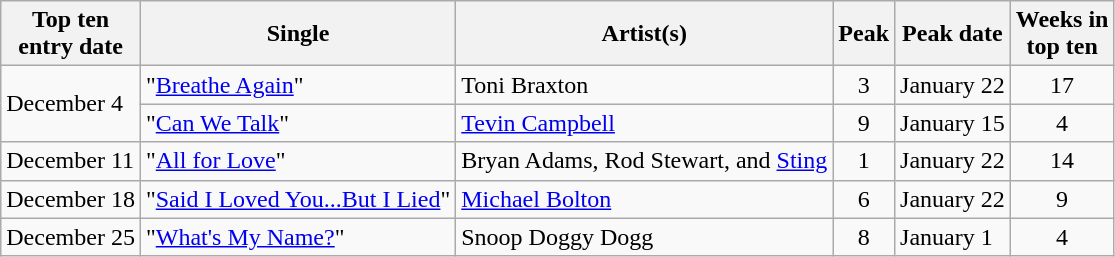<table class="wikitable sortable">
<tr>
<th>Top ten<br>entry date</th>
<th>Single</th>
<th>Artist(s)</th>
<th data-sort-type="number">Peak</th>
<th>Peak date</th>
<th data-sort-type="number">Weeks in<br>top ten</th>
</tr>
<tr>
<td rowspan="2">December 4</td>
<td>"<a href='#'>Breathe Again</a>"</td>
<td>Toni Braxton</td>
<td align=center>3</td>
<td>January 22</td>
<td align=center>17</td>
</tr>
<tr>
<td>"<a href='#'>Can We Talk</a>"</td>
<td><a href='#'>Tevin Campbell</a></td>
<td align=center>9</td>
<td>January 15</td>
<td align=center>4</td>
</tr>
<tr>
<td>December 11</td>
<td>"<a href='#'>All for Love</a>"</td>
<td>Bryan Adams, Rod Stewart, and <a href='#'>Sting</a></td>
<td align=center>1</td>
<td>January 22</td>
<td align=center>14</td>
</tr>
<tr>
<td>December 18</td>
<td>"<a href='#'>Said I Loved You...But I Lied</a>"</td>
<td><a href='#'>Michael Bolton</a></td>
<td align=center>6</td>
<td>January 22</td>
<td align=center>9</td>
</tr>
<tr>
<td>December 25</td>
<td>"<a href='#'>What's My Name?</a>"</td>
<td>Snoop Doggy Dogg</td>
<td align=center>8</td>
<td>January 1</td>
<td align=center>4</td>
</tr>
</table>
